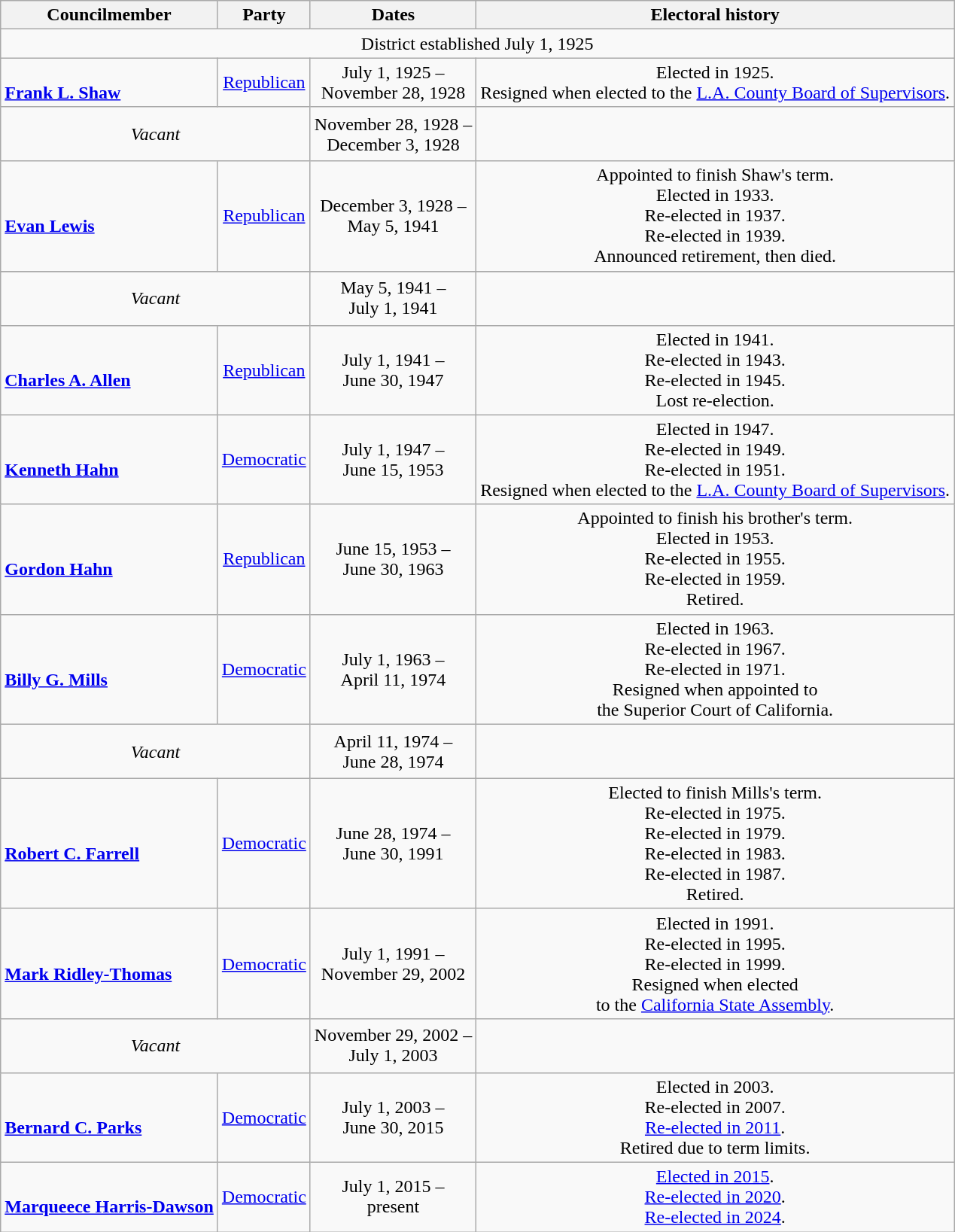<table class="wikitable" style="text-align:center;">
<tr>
<th>Councilmember</th>
<th>Party</th>
<th>Dates</th>
<th>Electoral history</th>
</tr>
<tr>
<td colspan="4">District established July 1, 1925</td>
</tr>
<tr>
<td align=left> <br> <strong><a href='#'>Frank L. Shaw</a></strong><br> </td>
<td><a href='#'>Republican</a></td>
<td nowrap>July 1, 1925 –<br> November 28, 1928</td>
<td>Elected in 1925. <br> Resigned when elected to the <a href='#'>L.A. County Board of Supervisors</a>.</td>
</tr>
<tr style="height:3em">
<td colspan=2><em>Vacant</em></td>
<td nowrap>November 28, 1928 –<br>December 3, 1928</td>
<td></td>
</tr>
<tr>
<td rowspan="1" align="left"> <br> <strong><a href='#'>Evan Lewis</a></strong><br></td>
<td rowspan=1 ><a href='#'>Republican</a></td>
<td rowspan="1" nowrap="">December 3, 1928 –<br> May 5, 1941</td>
<td rowspan="1">Appointed to finish Shaw's term. <br> Elected in 1933. <br> Re-elected in 1937. <br> Re-elected in 1939. <br> Announced retirement, then died.</td>
</tr>
<tr>
</tr>
<tr style="height:3em">
<td colspan=2><em>Vacant</em></td>
<td nowrap>May 5, 1941 –<br>July 1, 1941</td>
<td></td>
</tr>
<tr>
<td align=left> <br> <strong><a href='#'>Charles A. Allen</a></strong><br> </td>
<td><a href='#'>Republican</a></td>
<td nowrap>July 1, 1941 –<br> June 30, 1947</td>
<td>Elected in 1941. <br> Re-elected in 1943. <br> Re-elected in 1945. <br> Lost re-election.</td>
</tr>
<tr>
<td align=left> <br> <strong><a href='#'>Kenneth Hahn</a></strong><br></td>
<td><a href='#'>Democratic</a></td>
<td nowrap>July 1, 1947 –<br> June 15, 1953</td>
<td>Elected in 1947. <br> Re-elected in 1949. <br> Re-elected in 1951.<br> Resigned when elected to the <a href='#'>L.A. County Board of Supervisors</a>.</td>
</tr>
<tr>
<td align=left> <br> <strong><a href='#'>Gordon Hahn</a></strong><br> </td>
<td><a href='#'>Republican</a></td>
<td nowrap>June 15, 1953 –<br> June 30, 1963</td>
<td>Appointed to finish his brother's term. <br> Elected in 1953. <br> Re-elected in 1955. <br> Re-elected in 1959. <br> Retired.</td>
</tr>
<tr>
<td align=left> <br> <strong><a href='#'>Billy G. Mills</a></strong><br></td>
<td><a href='#'>Democratic</a></td>
<td nowrap>July 1, 1963 –<br> April 11, 1974</td>
<td>Elected in 1963. <br> Re-elected in 1967. <br> Re-elected in 1971. <br> Resigned when appointed to<br> the Superior Court of California.</td>
</tr>
<tr style="height:3em">
<td colspan=2><em>Vacant</em></td>
<td nowrap>April 11, 1974 –<br>June 28, 1974</td>
<td></td>
</tr>
<tr>
<td align=left> <br> <strong><a href='#'>Robert C. Farrell</a></strong><br> </td>
<td><a href='#'>Democratic</a></td>
<td nowrap>June 28, 1974 –<br> June 30, 1991</td>
<td>Elected to finish Mills's term. <br> Re-elected in 1975. <br> Re-elected in 1979. <br> Re-elected in 1983. <br> Re-elected in 1987. <br> Retired.</td>
</tr>
<tr>
<td align=left> <br> <strong><a href='#'>Mark Ridley-Thomas</a></strong><br></td>
<td><a href='#'>Democratic</a></td>
<td nowrap>July 1, 1991 –<br> November 29, 2002</td>
<td>Elected in 1991. <br> Re-elected in 1995. <br> Re-elected in 1999. <br> Resigned when elected <br> to the <a href='#'>California State Assembly</a>.</td>
</tr>
<tr style="height:3em">
<td colspan=2><em>Vacant</em></td>
<td nowrap>November 29, 2002 –<br>July 1, 2003</td>
<td></td>
</tr>
<tr>
<td align=left> <br> <strong><a href='#'>Bernard C. Parks</a></strong><br> </td>
<td><a href='#'>Democratic</a></td>
<td nowrap>July 1, 2003 –<br> June 30, 2015</td>
<td>Elected in 2003. <br> Re-elected in 2007. <br> <a href='#'>Re-elected in 2011</a>. <br> Retired due to term limits.</td>
</tr>
<tr>
<td align=left> <br> <strong><a href='#'>Marqueece Harris-Dawson</a></strong><br> </td>
<td><a href='#'>Democratic</a></td>
<td nowrap>July 1, 2015 –<br>present</td>
<td><a href='#'>Elected in 2015</a>. <br> <a href='#'>Re-elected in 2020</a>. <br> <a href='#'>Re-elected in 2024</a>.</td>
</tr>
</table>
